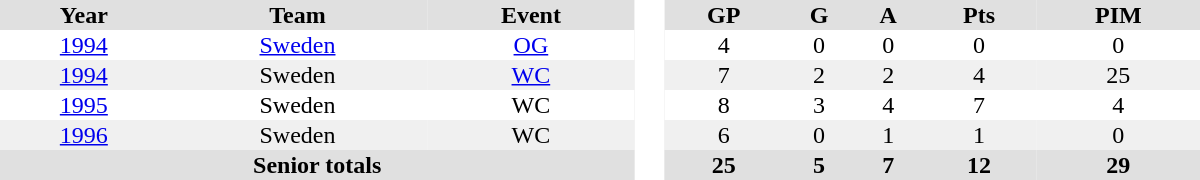<table border="0" cellpadding="1" cellspacing="0" style="text-align:center; width:50em">
<tr ALIGN="center" bgcolor="#e0e0e0">
<th>Year</th>
<th>Team</th>
<th>Event</th>
<th rowspan="99" bgcolor="#ffffff"> </th>
<th>GP</th>
<th>G</th>
<th>A</th>
<th>Pts</th>
<th>PIM</th>
</tr>
<tr>
<td><a href='#'>1994</a></td>
<td><a href='#'>Sweden</a></td>
<td><a href='#'>OG</a></td>
<td>4</td>
<td>0</td>
<td>0</td>
<td>0</td>
<td>0</td>
</tr>
<tr bgcolor="#f0f0f0">
<td><a href='#'>1994</a></td>
<td>Sweden</td>
<td><a href='#'>WC</a></td>
<td>7</td>
<td>2</td>
<td>2</td>
<td>4</td>
<td>25</td>
</tr>
<tr>
<td><a href='#'>1995</a></td>
<td>Sweden</td>
<td>WC</td>
<td>8</td>
<td>3</td>
<td>4</td>
<td>7</td>
<td>4</td>
</tr>
<tr bgcolor="#f0f0f0">
<td><a href='#'>1996</a></td>
<td>Sweden</td>
<td>WC</td>
<td>6</td>
<td>0</td>
<td>1</td>
<td>1</td>
<td>0</td>
</tr>
<tr bgcolor="#e0e0e0">
<th colspan=3>Senior totals</th>
<th>25</th>
<th>5</th>
<th>7</th>
<th>12</th>
<th>29</th>
</tr>
</table>
